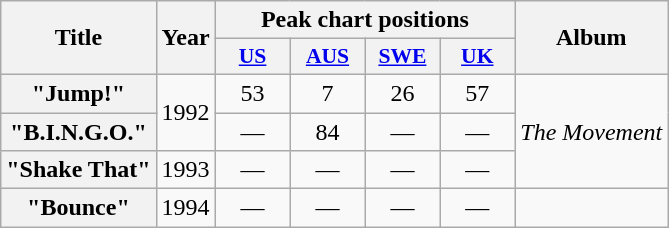<table class="wikitable plainrowheaders" style="text-align:center;">
<tr>
<th scope="col" rowspan="2">Title</th>
<th scope="col" rowspan="2">Year</th>
<th scope="col" colspan="4">Peak chart positions</th>
<th scope="col" rowspan="2">Album</th>
</tr>
<tr>
<th scope="col" style="width:3em;font-size:90%;"><a href='#'>US</a></th>
<th scope="col" style="width:3em;font-size:90%;"><a href='#'>AUS</a><br></th>
<th scope="col" style="width:3em;font-size:90%;"><a href='#'>SWE</a><br></th>
<th scope="col" style="width:3em;font-size:90%;"><a href='#'>UK</a><br></th>
</tr>
<tr>
<th scope="row">"Jump!"</th>
<td rowspan="2">1992</td>
<td>53</td>
<td>7</td>
<td>26</td>
<td>57</td>
<td rowspan="3"><em>The Movement</em></td>
</tr>
<tr>
<th scope="row">"B.I.N.G.O."</th>
<td>—</td>
<td>84</td>
<td>—</td>
<td>—</td>
</tr>
<tr>
<th scope="row">"Shake That"</th>
<td>1993</td>
<td>—</td>
<td>—</td>
<td>—</td>
<td>—</td>
</tr>
<tr>
<th scope="row">"Bounce"</th>
<td>1994</td>
<td>—</td>
<td>—</td>
<td>—</td>
<td>—</td>
<td></td>
</tr>
</table>
